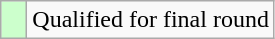<table class="wikitable">
<tr>
<td style="width:10px; background:#cfc"></td>
<td>Qualified for final round</td>
</tr>
</table>
